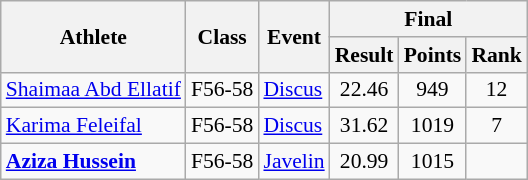<table class=wikitable style="font-size:90%">
<tr>
<th rowspan="2">Athlete</th>
<th rowspan="2">Class</th>
<th rowspan="2">Event</th>
<th colspan="3">Final</th>
</tr>
<tr>
<th>Result</th>
<th>Points</th>
<th>Rank</th>
</tr>
<tr>
<td><a href='#'>Shaimaa Abd Ellatif</a></td>
<td style="text-align:center;">F56-58</td>
<td><a href='#'>Discus</a></td>
<td style="text-align:center;">22.46</td>
<td style="text-align:center;">949</td>
<td style="text-align:center;">12</td>
</tr>
<tr>
<td><a href='#'>Karima Feleifal</a></td>
<td style="text-align:center;">F56-58</td>
<td><a href='#'>Discus</a></td>
<td style="text-align:center;">31.62</td>
<td style="text-align:center;">1019</td>
<td style="text-align:center;">7</td>
</tr>
<tr>
<td><strong><a href='#'>Aziza Hussein</a></strong></td>
<td style="text-align:center;">F56-58</td>
<td><a href='#'>Javelin</a></td>
<td style="text-align:center;">20.99</td>
<td style="text-align:center;">1015</td>
<td style="text-align:center;"></td>
</tr>
</table>
